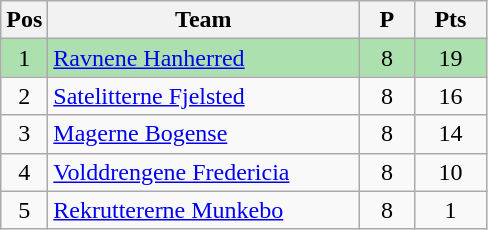<table class="wikitable" style="font-size: 100%">
<tr>
<th width=20>Pos</th>
<th width=200>Team</th>
<th width=30>P</th>
<th width=40>Pts</th>
</tr>
<tr align=center style="background:#ACE1AF;">
<td>1</td>
<td align="left"><a href='#'>Ravnene Hanherred</a></td>
<td>8</td>
<td>19</td>
</tr>
<tr align=center>
<td>2</td>
<td align="left"><a href='#'>Satelitterne Fjelsted</a></td>
<td>8</td>
<td>16</td>
</tr>
<tr align=center>
<td>3</td>
<td align="left"><a href='#'>Magerne Bogense</a></td>
<td>8</td>
<td>14</td>
</tr>
<tr align=center>
<td>4</td>
<td align="left"><a href='#'>Volddrengene Fredericia</a></td>
<td>8</td>
<td>10</td>
</tr>
<tr align=center>
<td>5</td>
<td align="left"><a href='#'>Rekruttererne Munkebo</a></td>
<td>8</td>
<td>1</td>
</tr>
</table>
